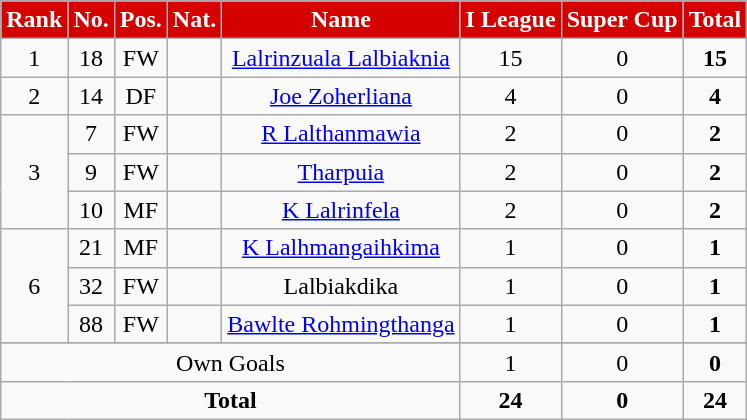<table class="wikitable sortable" style="text-align:center">
<tr>
<th style="background:#d50000; color:white; text-align:center;">Rank</th>
<th style="background:#d50000; color:white; text-align:center;">No.</th>
<th style="background:#d50000; color:white; text-align:center;">Pos.</th>
<th style="background:#d50000; color:white; text-align:center;">Nat.</th>
<th style="background:#d50000; color:white; text-align:center;">Name</th>
<th style="background:#d50000; color:white; text-align:center;">I League</th>
<th style="background:#d50000; color:white; text-align:center;">Super Cup</th>
<th style="background:#d50000; color:white; text-align:center;">Total</th>
</tr>
<tr>
<td rowspan="1">1</td>
<td>18</td>
<td>FW</td>
<td></td>
<td><a href='#'>Lalrinzuala Lalbiaknia</a></td>
<td>15</td>
<td>0</td>
<td><strong>15</strong></td>
</tr>
<tr>
<td rowspan="1">2</td>
<td>14</td>
<td>DF</td>
<td></td>
<td><a href='#'>Joe Zoherliana</a></td>
<td>4</td>
<td>0</td>
<td><strong>4</strong></td>
</tr>
<tr>
<td rowspan="3">3</td>
<td>7</td>
<td>FW</td>
<td></td>
<td><a href='#'>R Lalthanmawia</a></td>
<td>2</td>
<td>0</td>
<td><strong>2</strong></td>
</tr>
<tr>
<td>9</td>
<td>FW</td>
<td></td>
<td><a href='#'>Tharpuia</a></td>
<td>2</td>
<td>0</td>
<td><strong>2</strong></td>
</tr>
<tr>
<td>10</td>
<td>MF</td>
<td></td>
<td><a href='#'>K Lalrinfela</a></td>
<td>2</td>
<td>0</td>
<td><strong>2</strong></td>
</tr>
<tr>
<td rowspan="3">6</td>
<td>21</td>
<td>MF</td>
<td></td>
<td><a href='#'>K Lalhmangaihkima</a></td>
<td>1</td>
<td>0</td>
<td><strong>1</strong></td>
</tr>
<tr>
<td>32</td>
<td>FW</td>
<td></td>
<td>Lalbiakdika</td>
<td>1</td>
<td>0</td>
<td><strong>1</strong></td>
</tr>
<tr>
<td>88</td>
<td>FW</td>
<td></td>
<td><a href='#'>Bawlte Rohmingthanga</a></td>
<td>1</td>
<td>0</td>
<td><strong>1</strong></td>
</tr>
<tr>
</tr>
<tr class="sortbottom">
<td colspan="5">Own Goals</td>
<td>1</td>
<td>0</td>
<td><strong>0</strong></td>
</tr>
<tr class="sortbottom">
<td colspan="5"><strong>Total</strong></td>
<td><strong>24</strong></td>
<td><strong>0</strong></td>
<td><strong>24</strong></td>
</tr>
</table>
